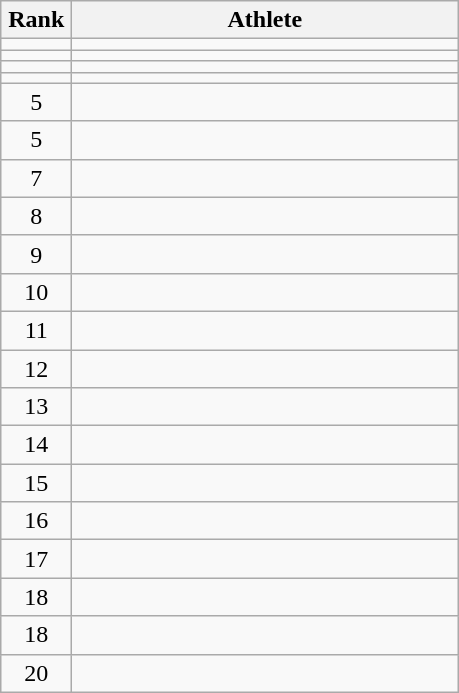<table class="wikitable" style="text-align: center;">
<tr>
<th width=40>Rank</th>
<th width=250>Athlete</th>
</tr>
<tr>
<td></td>
<td align="left"></td>
</tr>
<tr>
<td></td>
<td align="left"></td>
</tr>
<tr>
<td></td>
<td align="left"></td>
</tr>
<tr>
<td></td>
<td align="left"></td>
</tr>
<tr>
<td>5</td>
<td align="left"></td>
</tr>
<tr>
<td>5</td>
<td align="left"></td>
</tr>
<tr>
<td>7</td>
<td align="left"></td>
</tr>
<tr>
<td>8</td>
<td align="left"></td>
</tr>
<tr>
<td>9</td>
<td align="left"></td>
</tr>
<tr>
<td>10</td>
<td align="left"></td>
</tr>
<tr>
<td>11</td>
<td align="left"></td>
</tr>
<tr>
<td>12</td>
<td align="left"></td>
</tr>
<tr>
<td>13</td>
<td align="left"></td>
</tr>
<tr>
<td>14</td>
<td align="left"></td>
</tr>
<tr>
<td>15</td>
<td align="left"></td>
</tr>
<tr>
<td>16</td>
<td align="left"></td>
</tr>
<tr>
<td>17</td>
<td align="left"></td>
</tr>
<tr>
<td>18</td>
<td align="left"></td>
</tr>
<tr>
<td>18</td>
<td align="left"></td>
</tr>
<tr>
<td>20</td>
<td align="left"></td>
</tr>
</table>
